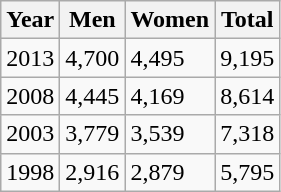<table class="wikitable">
<tr>
<th>Year</th>
<th>Men</th>
<th>Women</th>
<th>Total</th>
</tr>
<tr>
<td>2013</td>
<td>4,700</td>
<td>4,495</td>
<td>9,195</td>
</tr>
<tr>
<td>2008</td>
<td>4,445</td>
<td>4,169</td>
<td>8,614</td>
</tr>
<tr>
<td>2003</td>
<td>3,779</td>
<td>3,539</td>
<td>7,318</td>
</tr>
<tr>
<td>1998</td>
<td>2,916</td>
<td>2,879</td>
<td>5,795</td>
</tr>
</table>
